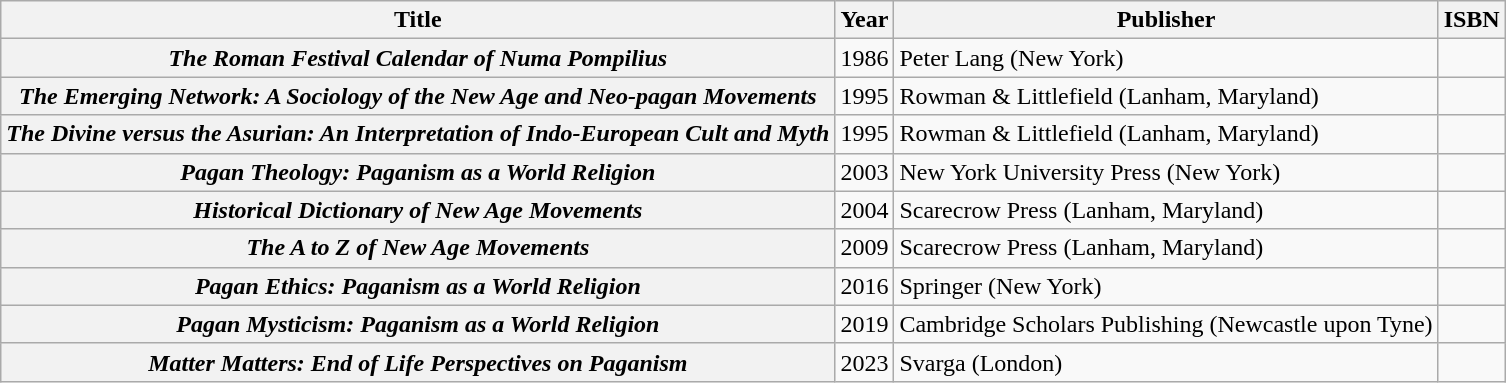<table class="wikitable plainrowheaders sortable">
<tr>
<th scope="col">Title</th>
<th scope="col">Year</th>
<th scope="col">Publisher</th>
<th scope="col" class="unsortable">ISBN</th>
</tr>
<tr>
<th scope="row"><em>The Roman Festival Calendar of Numa Pompilius</em></th>
<td>1986</td>
<td>Peter Lang (New York)</td>
<td></td>
</tr>
<tr>
<th scope="row"><em>The Emerging Network: A Sociology of the New Age and Neo‑pagan Movements</em></th>
<td>1995</td>
<td>Rowman & Littlefield (Lanham, Maryland)</td>
<td></td>
</tr>
<tr>
<th scope="row"><em>The Divine versus the Asurian: An Interpretation of Indo-European Cult and Myth</em></th>
<td>1995</td>
<td>Rowman & Littlefield (Lanham, Maryland)</td>
<td></td>
</tr>
<tr>
<th scope="row"><em>Pagan Theology: Paganism as a World Religion</em></th>
<td>2003</td>
<td>New York University Press (New York)</td>
<td></td>
</tr>
<tr>
<th scope="row"><em>Historical Dictionary of New Age Movements</em></th>
<td>2004</td>
<td>Scarecrow Press (Lanham, Maryland)</td>
<td></td>
</tr>
<tr>
<th scope="row"><em>The A to Z of New Age Movements</em></th>
<td>2009</td>
<td>Scarecrow Press (Lanham, Maryland)</td>
<td></td>
</tr>
<tr>
<th scope="row"><em>Pagan Ethics: Paganism as a World Religion</em></th>
<td>2016</td>
<td>Springer (New York)</td>
<td></td>
</tr>
<tr>
<th scope="row"><em>Pagan Mysticism: Paganism as a World Religion</em></th>
<td>2019</td>
<td>Cambridge Scholars Publishing (Newcastle upon Tyne)</td>
<td></td>
</tr>
<tr>
<th scope="row"><em>Matter Matters: End of Life Perspectives on Paganism</em></th>
<td>2023</td>
<td>Svarga (London)</td>
</tr>
</table>
